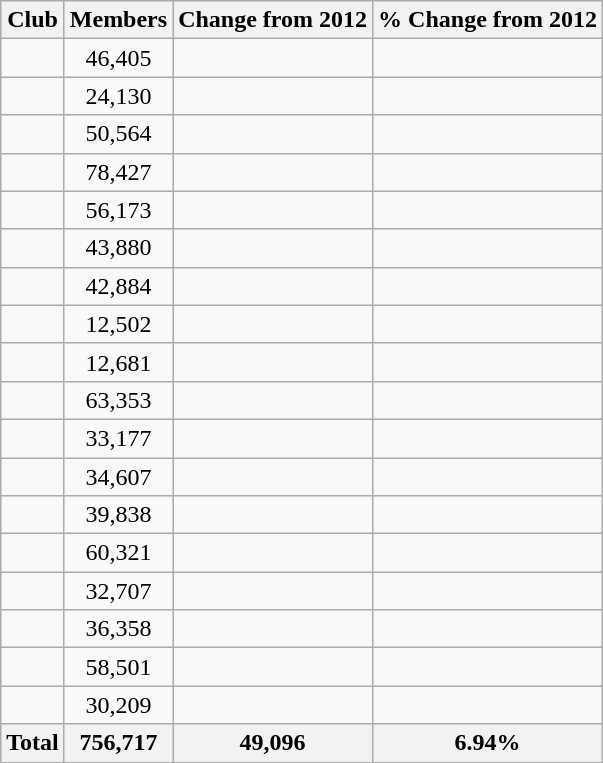<table class="wikitable plainrowheaders sortable" style="text-align:center;">
<tr>
<th>Club</th>
<th>Members</th>
<th>Change from 2012</th>
<th>% Change from 2012</th>
</tr>
<tr>
<td scope="row"></td>
<td>46,405</td>
<td></td>
<td></td>
</tr>
<tr>
<td scope="row"></td>
<td>24,130</td>
<td></td>
<td></td>
</tr>
<tr>
<td scope="row"></td>
<td>50,564</td>
<td></td>
<td></td>
</tr>
<tr>
<td scope="row"></td>
<td>78,427</td>
<td></td>
<td></td>
</tr>
<tr>
<td scope="row"></td>
<td>56,173</td>
<td></td>
<td></td>
</tr>
<tr>
<td scope="row"></td>
<td>43,880</td>
<td></td>
<td></td>
</tr>
<tr>
<td scope="row"></td>
<td>42,884</td>
<td></td>
<td></td>
</tr>
<tr>
<td scope="row"></td>
<td>12,502</td>
<td></td>
<td></td>
</tr>
<tr>
<td scope="row"></td>
<td>12,681</td>
<td></td>
<td></td>
</tr>
<tr>
<td scope="row"></td>
<td>63,353</td>
<td></td>
<td></td>
</tr>
<tr>
<td scope="row"></td>
<td>33,177</td>
<td></td>
<td></td>
</tr>
<tr>
<td scope="row"></td>
<td>34,607</td>
<td></td>
<td></td>
</tr>
<tr>
<td scope="row"></td>
<td>39,838</td>
<td></td>
<td></td>
</tr>
<tr>
<td scope="row"></td>
<td>60,321</td>
<td></td>
<td></td>
</tr>
<tr>
<td scope="row"></td>
<td>32,707</td>
<td></td>
<td></td>
</tr>
<tr>
<td scope="row"></td>
<td>36,358</td>
<td></td>
<td></td>
</tr>
<tr>
<td scope="row"></td>
<td>58,501</td>
<td></td>
<td></td>
</tr>
<tr>
<td scope="row"></td>
<td>30,209</td>
<td></td>
<td></td>
</tr>
<tr class="sortbottom">
<th>Total</th>
<th>756,717</th>
<th> 49,096</th>
<th> 6.94%</th>
</tr>
</table>
